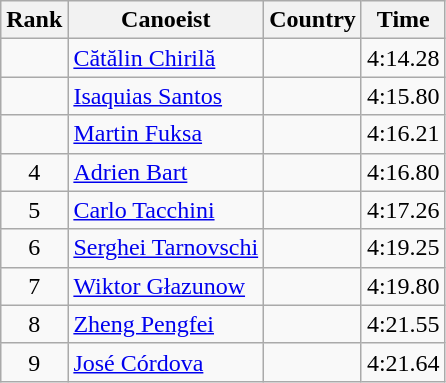<table class="wikitable" style="text-align:center">
<tr>
<th>Rank</th>
<th>Canoeist</th>
<th>Country</th>
<th>Time</th>
</tr>
<tr>
<td></td>
<td align="left"><a href='#'>Cătălin Chirilă</a></td>
<td align="left"></td>
<td>4:14.28</td>
</tr>
<tr>
<td></td>
<td align="left"><a href='#'>Isaquias Santos</a></td>
<td align="left"></td>
<td>4:15.80</td>
</tr>
<tr>
<td></td>
<td align="left"><a href='#'>Martin Fuksa</a></td>
<td align="left"></td>
<td>4:16.21</td>
</tr>
<tr>
<td>4</td>
<td align="left"><a href='#'>Adrien Bart</a></td>
<td align="left"></td>
<td>4:16.80</td>
</tr>
<tr>
<td>5</td>
<td align="left"><a href='#'>Carlo Tacchini</a></td>
<td align="left"></td>
<td>4:17.26</td>
</tr>
<tr>
<td>6</td>
<td align="left"><a href='#'>Serghei Tarnovschi</a></td>
<td align="left"></td>
<td>4:19.25</td>
</tr>
<tr>
<td>7</td>
<td align="left"><a href='#'>Wiktor Głazunow</a></td>
<td align="left"></td>
<td>4:19.80</td>
</tr>
<tr>
<td>8</td>
<td align="left"><a href='#'>Zheng Pengfei</a></td>
<td align="left"></td>
<td>4:21.55</td>
</tr>
<tr>
<td>9</td>
<td align="left"><a href='#'>José Córdova</a></td>
<td align="left"></td>
<td>4:21.64</td>
</tr>
</table>
